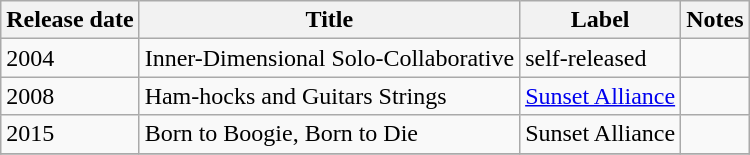<table class="wikitable">
<tr>
<th>Release date</th>
<th>Title</th>
<th>Label</th>
<th>Notes</th>
</tr>
<tr>
<td>2004</td>
<td>Inner-Dimensional Solo-Collaborative</td>
<td>self-released</td>
<td></td>
</tr>
<tr>
<td>2008</td>
<td>Ham-hocks and Guitars Strings</td>
<td><a href='#'>Sunset Alliance</a></td>
<td></td>
</tr>
<tr>
<td>2015</td>
<td>Born to Boogie, Born to Die</td>
<td>Sunset Alliance</td>
<td></td>
</tr>
<tr>
</tr>
</table>
